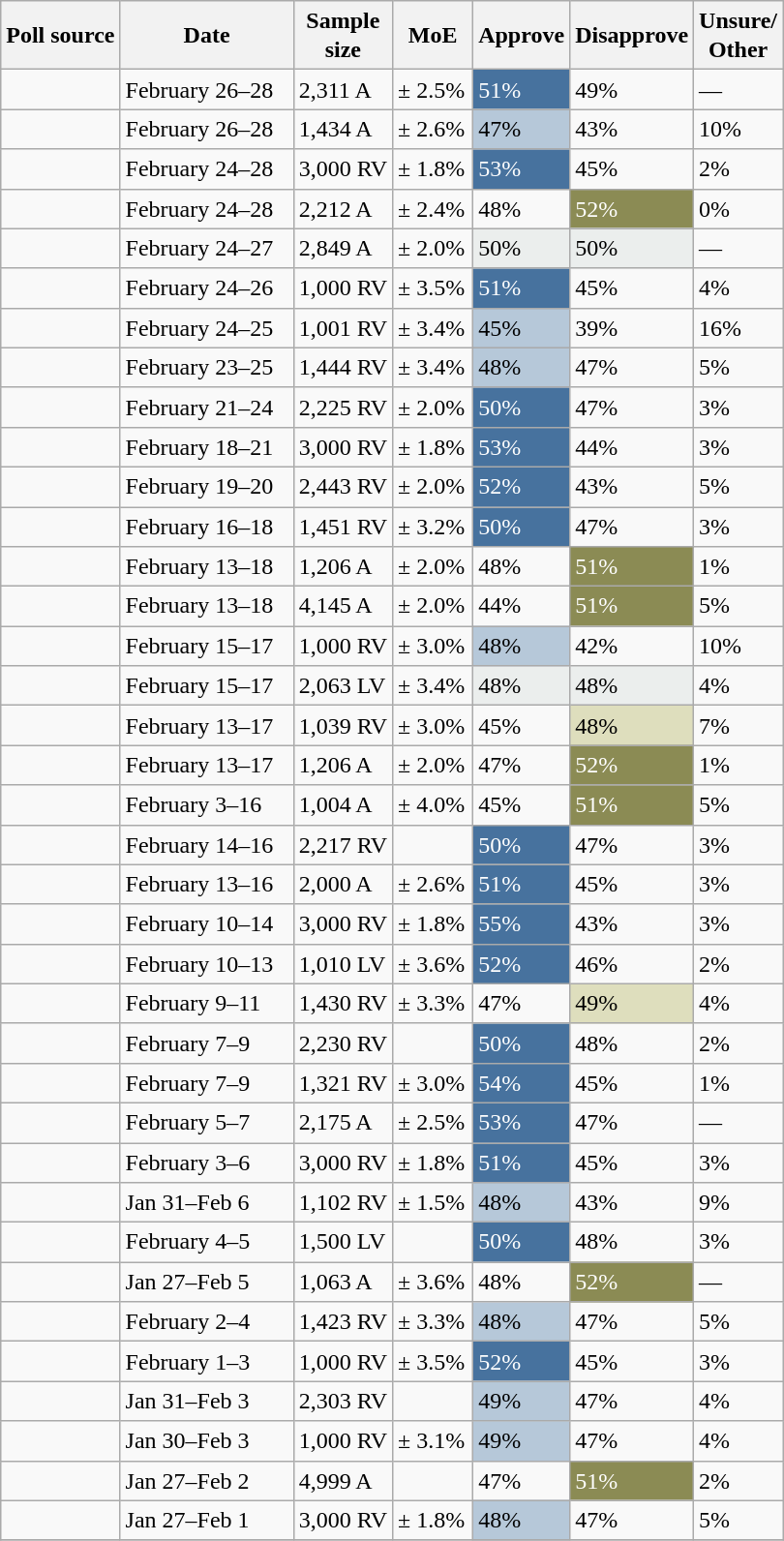<table class="wikitable sortable mw-datatable defaultcenter col1left col2left col3left sticky-table-head sticky-table-col1" style="line-height:20px;">
<tr>
<th>Poll source</th>
<th style=width:7em;>Date</th>
<th>Sample<br>size</th>
<th style=width:3em;>MoE</th>
<th>Approve</th>
<th>Disapprove</th>
<th>Unsure/<br>Other</th>
</tr>
<tr>
<td></td>
<td>February 26–28</td>
<td>2,311 A</td>
<td>± 2.5%</td>
<td style="background:#47729E; color: white">51%</td>
<td>49%</td>
<td>—</td>
</tr>
<tr>
<td></td>
<td>February 26–28</td>
<td>1,434 A</td>
<td>± 2.6%</td>
<td style="background:#B6C8D9;">47%</td>
<td>43%</td>
<td>10%</td>
</tr>
<tr>
<td></td>
<td>February 24–28</td>
<td>3,000 RV</td>
<td>± 1.8%</td>
<td style="background:#47729E; color: white">53%</td>
<td>45%</td>
<td>2%</td>
</tr>
<tr>
<td></td>
<td>February 24–28</td>
<td>2,212 A</td>
<td>± 2.4%</td>
<td>48%</td>
<td style="background:#8B8B54; color: white">52%</td>
<td>0%</td>
</tr>
<tr>
<td></td>
<td>February 24–27</td>
<td>2,849 A</td>
<td>± 2.0%</td>
<td style="background:#EBEEED;">50%</td>
<td style="background:#EBEEED;">50%</td>
<td>—</td>
</tr>
<tr>
<td> </td>
<td>February 24–26</td>
<td>1,000 RV</td>
<td>± 3.5%</td>
<td style="background:#47729E; color: white">51%</td>
<td>45%</td>
<td>4%</td>
</tr>
<tr>
<td></td>
<td>February 24–25</td>
<td>1,001 RV</td>
<td>± 3.4%</td>
<td style="background:#B6C8D9;">45%</td>
<td>39%</td>
<td>16%</td>
</tr>
<tr>
<td></td>
<td>February 23–25</td>
<td>1,444 RV</td>
<td>± 3.4%</td>
<td style="background:#B6C8D9;">48%</td>
<td>47%</td>
<td>5%</td>
</tr>
<tr>
<td></td>
<td>February 21–24</td>
<td>2,225 RV</td>
<td>± 2.0%</td>
<td style="background:#47729E; color: white">50%</td>
<td>47%</td>
<td>3%</td>
</tr>
<tr>
<td></td>
<td>February 18–21</td>
<td>3,000 RV</td>
<td>± 1.8%</td>
<td style="background:#47729E; color: white">53%</td>
<td>44%</td>
<td>3%</td>
</tr>
<tr>
<td></td>
<td>February 19–20</td>
<td>2,443 RV</td>
<td>± 2.0%</td>
<td style="background:#47729E; color: white">52%</td>
<td>43%</td>
<td>5%</td>
</tr>
<tr>
<td></td>
<td>February 16–18</td>
<td>1,451 RV</td>
<td>± 3.2%</td>
<td style="background:#47729E; color: white">50%</td>
<td>47%</td>
<td>3%</td>
</tr>
<tr>
<td></td>
<td>February 13–18</td>
<td>1,206 A</td>
<td>± 2.0%</td>
<td>48%</td>
<td style="background:#8B8B54; color: white">51%</td>
<td>1%</td>
</tr>
<tr>
<td></td>
<td>February 13–18</td>
<td>4,145 A</td>
<td>± 2.0%</td>
<td>44%</td>
<td style="background:#8B8B54; color: white">51%</td>
<td>5%</td>
</tr>
<tr>
<td></td>
<td>February 15–17</td>
<td>1,000 RV</td>
<td>± 3.0%</td>
<td style="background:#B6C8D9;">48%</td>
<td>42%</td>
<td>10%</td>
</tr>
<tr>
<td> </td>
<td>February 15–17</td>
<td>2,063 LV</td>
<td>± 3.4%</td>
<td style="background:#EBEEED;">48%</td>
<td style="background:#EBEEED;">48%</td>
<td>4%</td>
</tr>
<tr>
<td></td>
<td>February 13–17</td>
<td>1,039 RV</td>
<td>± 3.0%</td>
<td>45%</td>
<td style="background:#DEDEBD;">48%</td>
<td>7%</td>
</tr>
<tr>
<td></td>
<td>February 13–17</td>
<td>1,206 A</td>
<td>± 2.0%</td>
<td>47%</td>
<td style="background:#8B8B54; color: white">52%</td>
<td>1%</td>
</tr>
<tr>
<td></td>
<td>February 3–16</td>
<td>1,004 A</td>
<td>± 4.0%</td>
<td>45%</td>
<td style="background:#8B8B54; color: white">51%</td>
<td>5%</td>
</tr>
<tr>
<td></td>
<td>February 14–16</td>
<td>2,217	RV</td>
<td></td>
<td style="background:#47729E; color: white">50%</td>
<td>47%</td>
<td>3%</td>
</tr>
<tr>
<td></td>
<td>February 13–16</td>
<td>2,000 A</td>
<td>± 2.6%</td>
<td style="background:#47729E; color: white">51%</td>
<td>45%</td>
<td>3%</td>
</tr>
<tr>
<td></td>
<td>February 10–14</td>
<td>3,000 RV</td>
<td>± 1.8%</td>
<td style="background:#47729E; color: white">55%</td>
<td>43%</td>
<td>3%</td>
</tr>
<tr>
<td></td>
<td>February 10–13</td>
<td>1,010 LV</td>
<td>± 3.6%</td>
<td style="background:#47729E; color: white">52%</td>
<td>46%</td>
<td>2%</td>
</tr>
<tr>
<td></td>
<td>February 9–11</td>
<td>1,430 RV</td>
<td>± 3.3%</td>
<td>47%</td>
<td style="background:#DEDEBD;">49%</td>
<td>4%</td>
</tr>
<tr>
<td></td>
<td>February 7–9</td>
<td>2,230 RV</td>
<td></td>
<td style="background:#47729E; color: white">50%</td>
<td>48%</td>
<td>2%</td>
</tr>
<tr>
<td></td>
<td>February 7–9</td>
<td>1,321 RV</td>
<td>± 3.0%</td>
<td style="background:#47729E; color: white">54%</td>
<td>45%</td>
<td>1%</td>
</tr>
<tr>
<td></td>
<td>February 5–7</td>
<td>2,175 A</td>
<td>± 2.5%</td>
<td style="background:#47729E; color: white">53%</td>
<td>47%</td>
<td>—</td>
</tr>
<tr>
<td></td>
<td>February 3–6</td>
<td>3,000 RV</td>
<td>± 1.8%</td>
<td style="background:#47729E; color: white">51%</td>
<td>45%</td>
<td>3%</td>
</tr>
<tr>
<td></td>
<td>Jan 31–Feb 6</td>
<td>1,102 RV</td>
<td>± 1.5%</td>
<td style="background:#B6C8D9;">48%</td>
<td>43%</td>
<td>9%</td>
</tr>
<tr>
<td></td>
<td>February 4–5</td>
<td>1,500 LV</td>
<td></td>
<td style="background:#47729E; color: white">50%</td>
<td>48%</td>
<td>3%</td>
</tr>
<tr>
<td></td>
<td>Jan 27–Feb 5</td>
<td>1,063 A</td>
<td>± 3.6%</td>
<td>48%</td>
<td style="background:#8B8B54; color: white">52%</td>
<td>—</td>
</tr>
<tr>
<td></td>
<td>February 2–4</td>
<td>1,423 RV</td>
<td>± 3.3%</td>
<td style="background:#B6C8D9;">48%</td>
<td>47%</td>
<td>5%</td>
</tr>
<tr>
<td> </td>
<td>February 1–3</td>
<td>1,000 RV</td>
<td>± 3.5%</td>
<td style="background:#47729E; color: white">52%</td>
<td>45%</td>
<td>3%</td>
</tr>
<tr>
<td></td>
<td>Jan 31–Feb 3</td>
<td>2,303 RV</td>
<td></td>
<td style="background:#B6C8D9;">49%</td>
<td>47%</td>
<td>4%</td>
</tr>
<tr>
<td></td>
<td>Jan 30–Feb 3</td>
<td>1,000 RV</td>
<td>± 3.1%</td>
<td style="background:#B6C8D9;">49%</td>
<td>47%</td>
<td>4%</td>
</tr>
<tr>
<td></td>
<td>Jan 27–Feb 2</td>
<td>4,999 A</td>
<td></td>
<td>47%</td>
<td style="background:#8B8B54; color: white">51%</td>
<td>2%</td>
</tr>
<tr>
<td></td>
<td>Jan 27–Feb 1</td>
<td>3,000 RV</td>
<td>± 1.8%</td>
<td style="background:#B6C8D9;">48%</td>
<td>47%</td>
<td>5%</td>
</tr>
<tr>
</tr>
</table>
